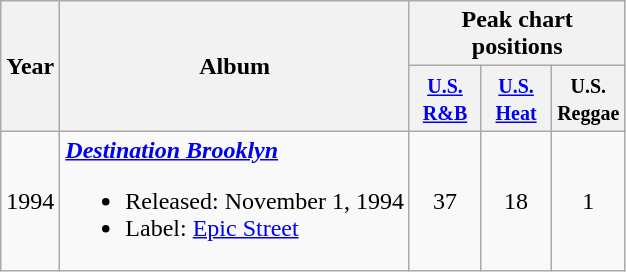<table class="wikitable">
<tr>
<th rowspan="2">Year</th>
<th rowspan="2">Album</th>
<th colspan="3">Peak chart positions</th>
</tr>
<tr>
<th width=40><small><a href='#'>U.S. R&B</a></small></th>
<th width=40><small><a href='#'>U.S. Heat</a></small></th>
<th width=40><small>U.S. Reggae</small></th>
</tr>
<tr>
<td>1994</td>
<td><strong><em><a href='#'>Destination Brooklyn</a></em></strong><br><ul><li>Released: November 1, 1994</li><li>Label: <a href='#'>Epic Street</a></li></ul></td>
<td align="center">37</td>
<td align="center">18</td>
<td align="center">1</td>
</tr>
</table>
